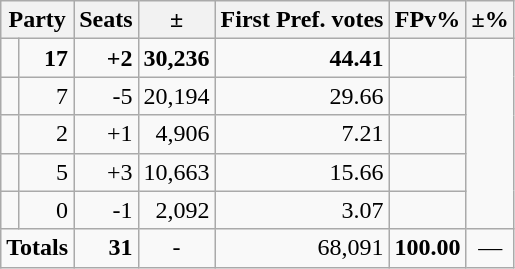<table class=wikitable>
<tr>
<th colspan=2 align=center>Party</th>
<th valign=top>Seats</th>
<th valign=top>±</th>
<th valign=top>First Pref. votes</th>
<th valign=top>FPv%</th>
<th valign=top>±%</th>
</tr>
<tr>
<td></td>
<td align=right><strong>17</strong></td>
<td align=right><strong>+2</strong></td>
<td align=right><strong>30,236</strong></td>
<td align=right><strong>44.41</strong></td>
<td align=right></td>
</tr>
<tr>
<td></td>
<td align=right>7</td>
<td align=right>-5</td>
<td align=right>20,194</td>
<td align=right>29.66</td>
<td align=right></td>
</tr>
<tr>
<td></td>
<td align=right>2</td>
<td align=right>+1</td>
<td align=right>4,906</td>
<td align=right>7.21</td>
<td align=right></td>
</tr>
<tr>
<td></td>
<td align=right>5</td>
<td align=right>+3</td>
<td align=right>10,663</td>
<td align=right>15.66</td>
<td align=right></td>
</tr>
<tr>
<td></td>
<td align=right>0</td>
<td align=right>-1</td>
<td align=right>2,092</td>
<td align=right>3.07</td>
<td align=right></td>
</tr>
<tr>
<td colspan=2 align=center><strong>Totals</strong></td>
<td align=right><strong>31</strong></td>
<td align=center>-</td>
<td align=right>68,091</td>
<td align=center><strong>100.00</strong></td>
<td align=center>—</td>
</tr>
</table>
